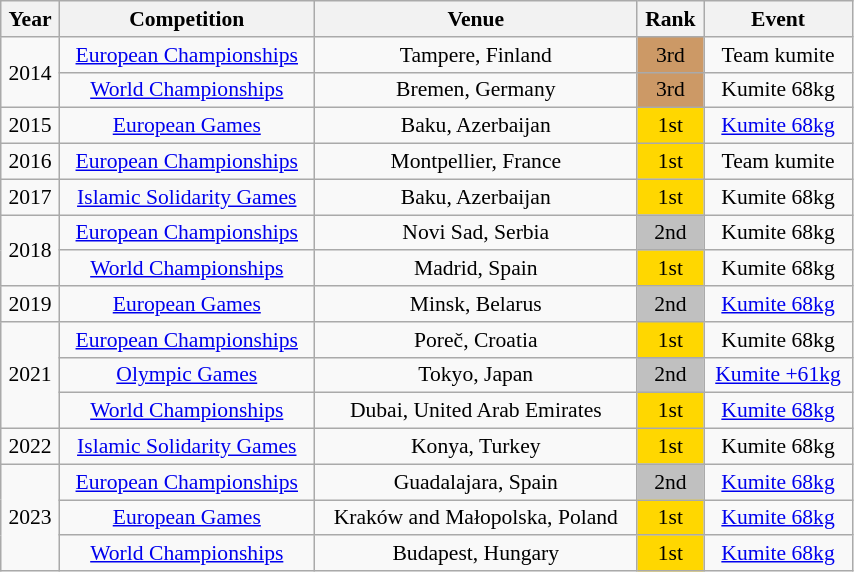<table class="wikitable sortable" width=45% style="font-size:90%; text-align:center;">
<tr>
<th>Year</th>
<th>Competition</th>
<th>Venue</th>
<th>Rank</th>
<th>Event</th>
</tr>
<tr>
<td rowspan=2>2014</td>
<td><a href='#'>European Championships</a></td>
<td>Tampere, Finland</td>
<td bgcolor="cc9966">3rd</td>
<td>Team kumite</td>
</tr>
<tr>
<td><a href='#'>World Championships</a></td>
<td>Bremen, Germany</td>
<td bgcolor="cc9966">3rd</td>
<td>Kumite 68kg</td>
</tr>
<tr>
<td>2015</td>
<td><a href='#'>European Games</a></td>
<td>Baku, Azerbaijan</td>
<td bgcolor="gold">1st</td>
<td><a href='#'>Kumite 68kg</a></td>
</tr>
<tr>
<td>2016</td>
<td><a href='#'>European Championships</a></td>
<td>Montpellier, France</td>
<td bgcolor="gold">1st</td>
<td>Team kumite</td>
</tr>
<tr>
<td>2017</td>
<td><a href='#'>Islamic Solidarity Games</a></td>
<td>Baku, Azerbaijan</td>
<td bgcolor="gold">1st</td>
<td>Kumite 68kg</td>
</tr>
<tr>
<td rowspan=2>2018</td>
<td><a href='#'>European Championships</a></td>
<td>Novi Sad, Serbia</td>
<td bgcolor="silver">2nd</td>
<td>Kumite 68kg</td>
</tr>
<tr>
<td><a href='#'>World Championships</a></td>
<td>Madrid, Spain</td>
<td bgcolor="gold">1st</td>
<td>Kumite 68kg</td>
</tr>
<tr>
<td>2019</td>
<td><a href='#'>European Games</a></td>
<td>Minsk, Belarus</td>
<td bgcolor="silver">2nd</td>
<td><a href='#'>Kumite 68kg</a></td>
</tr>
<tr>
<td rowspan=3>2021</td>
<td><a href='#'>European Championships</a></td>
<td>Poreč, Croatia</td>
<td bgcolor="gold">1st</td>
<td>Kumite 68kg</td>
</tr>
<tr>
<td><a href='#'>Olympic Games</a></td>
<td>Tokyo, Japan</td>
<td bgcolor="silver">2nd</td>
<td><a href='#'>Kumite +61kg</a></td>
</tr>
<tr>
<td><a href='#'>World Championships</a></td>
<td>Dubai, United Arab Emirates</td>
<td bgcolor="gold">1st</td>
<td><a href='#'>Kumite 68kg</a></td>
</tr>
<tr>
<td>2022</td>
<td><a href='#'>Islamic Solidarity Games</a></td>
<td>Konya, Turkey</td>
<td bgcolor="gold">1st</td>
<td>Kumite 68kg</td>
</tr>
<tr>
<td rowspan=3>2023</td>
<td><a href='#'>European Championships</a></td>
<td>Guadalajara, Spain</td>
<td bgcolor="silver">2nd</td>
<td><a href='#'>Kumite 68kg</a></td>
</tr>
<tr>
<td><a href='#'>European Games</a></td>
<td>Kraków and Małopolska, Poland</td>
<td bgcolor="gold">1st</td>
<td><a href='#'>Kumite 68kg</a></td>
</tr>
<tr>
<td><a href='#'>World Championships</a></td>
<td>Budapest, Hungary</td>
<td bgcolor="gold">1st</td>
<td><a href='#'>Kumite 68kg</a></td>
</tr>
</table>
